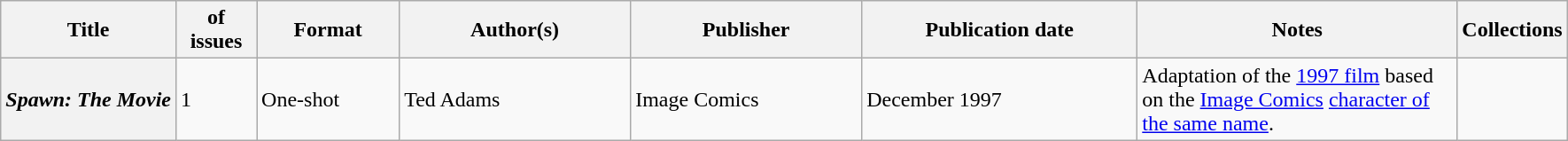<table class="wikitable">
<tr>
<th>Title</th>
<th style="width:40pt"> of issues</th>
<th style="width:75pt">Format</th>
<th style="width:125pt">Author(s)</th>
<th style="width:125pt">Publisher</th>
<th style="width:150pt">Publication date</th>
<th style="width:175pt">Notes</th>
<th>Collections</th>
</tr>
<tr>
<th><em>Spawn: The Movie</em></th>
<td>1</td>
<td>One-shot</td>
<td>Ted Adams</td>
<td>Image Comics</td>
<td>December 1997</td>
<td>Adaptation of the <a href='#'>1997 film</a> based on the <a href='#'>Image Comics</a> <a href='#'>character of the same name</a>.</td>
<td></td>
</tr>
</table>
